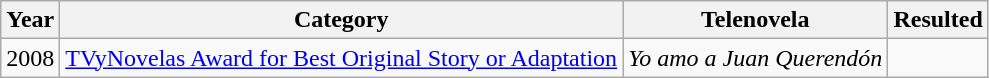<table class="wikitable">
<tr>
<th>Year</th>
<th>Category</th>
<th>Telenovela</th>
<th>Resulted</th>
</tr>
<tr>
<td>2008</td>
<td><a href='#'>TVyNovelas Award for Best Original Story or Adaptation</a></td>
<td><em>Yo amo a Juan Querendón</em></td>
<td></td>
</tr>
</table>
